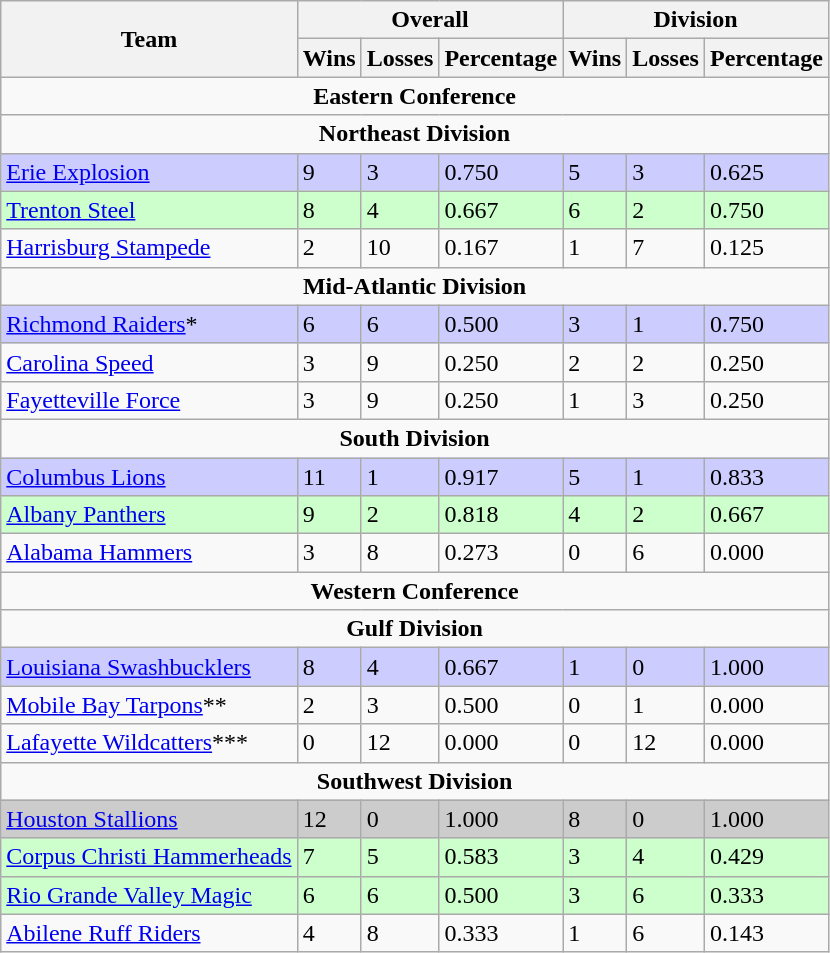<table class="wikitable">
<tr>
<th rowspan="2" align="center">Team</th>
<th colspan="3" align="center">Overall</th>
<th colspan="3" align="center">Division</th>
</tr>
<tr>
<th>Wins</th>
<th>Losses</th>
<th>Percentage</th>
<th>Wins</th>
<th>Losses</th>
<th>Percentage</th>
</tr>
<tr>
<td colspan="7" align="center"><strong>Eastern Conference</strong></td>
</tr>
<tr>
<td colspan="7" align="center"><strong>Northeast Division</strong></td>
</tr>
<tr bgcolor=#ccccff>
<td><a href='#'>Erie Explosion</a></td>
<td>9</td>
<td>3</td>
<td>0.750</td>
<td>5</td>
<td>3</td>
<td>0.625</td>
</tr>
<tr bgcolor=#ccffcc>
<td><a href='#'>Trenton Steel</a></td>
<td>8</td>
<td>4</td>
<td>0.667</td>
<td>6</td>
<td>2</td>
<td>0.750</td>
</tr>
<tr>
<td><a href='#'>Harrisburg Stampede</a></td>
<td>2</td>
<td>10</td>
<td>0.167</td>
<td>1</td>
<td>7</td>
<td>0.125</td>
</tr>
<tr>
<td colspan="7" align="center"><strong>Mid-Atlantic Division</strong></td>
</tr>
<tr bgcolor=#ccccff>
<td><a href='#'>Richmond Raiders</a>*</td>
<td>6</td>
<td>6</td>
<td>0.500</td>
<td>3</td>
<td>1</td>
<td>0.750</td>
</tr>
<tr>
<td><a href='#'>Carolina Speed</a></td>
<td>3</td>
<td>9</td>
<td>0.250</td>
<td>2</td>
<td>2</td>
<td>0.250</td>
</tr>
<tr>
<td><a href='#'>Fayetteville Force</a></td>
<td>3</td>
<td>9</td>
<td>0.250</td>
<td>1</td>
<td>3</td>
<td>0.250</td>
</tr>
<tr>
<td colspan="7" align="center"><strong>South Division</strong></td>
</tr>
<tr bgcolor=#ccccff>
<td><a href='#'>Columbus Lions</a></td>
<td>11</td>
<td>1</td>
<td>0.917</td>
<td>5</td>
<td>1</td>
<td>0.833</td>
</tr>
<tr bgcolor=#ccffcc>
<td><a href='#'>Albany Panthers</a></td>
<td>9</td>
<td>2</td>
<td>0.818</td>
<td>4</td>
<td>2</td>
<td>0.667</td>
</tr>
<tr>
<td><a href='#'>Alabama Hammers</a></td>
<td>3</td>
<td>8</td>
<td>0.273</td>
<td>0</td>
<td>6</td>
<td>0.000</td>
</tr>
<tr>
<td colspan="7" align="center"><strong>Western Conference</strong></td>
</tr>
<tr>
<td colspan="7" align="center"><strong>Gulf Division</strong></td>
</tr>
<tr bgcolor=#ccccff>
<td><a href='#'>Louisiana Swashbucklers</a></td>
<td>8</td>
<td>4</td>
<td>0.667</td>
<td>1</td>
<td>0</td>
<td>1.000</td>
</tr>
<tr>
<td><a href='#'>Mobile Bay Tarpons</a>**</td>
<td>2</td>
<td>3</td>
<td>0.500</td>
<td>0</td>
<td>1</td>
<td>0.000</td>
</tr>
<tr>
<td><a href='#'>Lafayette Wildcatters</a>***</td>
<td>0</td>
<td>12</td>
<td>0.000</td>
<td>0</td>
<td>12</td>
<td>0.000</td>
</tr>
<tr>
<td colspan="7" align="center"><strong>Southwest Division</strong></td>
</tr>
<tr bgcolor=#cccccc>
<td><a href='#'>Houston Stallions</a></td>
<td>12</td>
<td>0</td>
<td>1.000</td>
<td>8</td>
<td>0</td>
<td>1.000</td>
</tr>
<tr bgcolor=#ccffcc>
<td><a href='#'>Corpus Christi Hammerheads</a></td>
<td>7</td>
<td>5</td>
<td>0.583</td>
<td>3</td>
<td>4</td>
<td>0.429</td>
</tr>
<tr bgcolor=#ccffcc>
<td><a href='#'>Rio Grande Valley Magic</a></td>
<td>6</td>
<td>6</td>
<td>0.500</td>
<td>3</td>
<td>6</td>
<td>0.333</td>
</tr>
<tr>
<td><a href='#'>Abilene Ruff Riders</a></td>
<td>4</td>
<td>8</td>
<td>0.333</td>
<td>1</td>
<td>6</td>
<td>0.143</td>
</tr>
</table>
